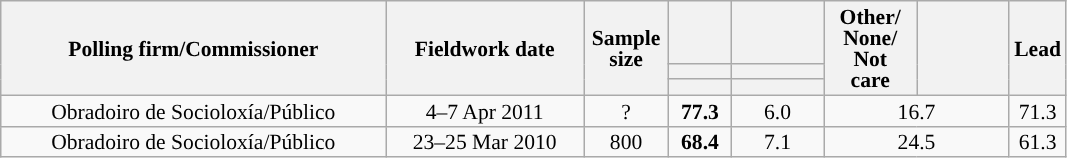<table class="wikitable collapsible collapsed" style="text-align:center; font-size:90%; line-height:14px;">
<tr style="height:42px;">
<th style="width:250px;" rowspan="3">Polling firm/Commissioner</th>
<th style="width:125px;" rowspan="3">Fieldwork date</th>
<th style="width:50px;" rowspan="3">Sample size</th>
<th style="width:35px;"></th>
<th style="width:55px;"></th>
<th style="width:55px;" rowspan="3">Other/<br>None/<br>Not<br>care</th>
<th style="width:55px;" rowspan="3"></th>
<th style="width:30px;" rowspan="3">Lead</th>
</tr>
<tr>
<th style="color:inherit;background:"></th>
<th style="color:inherit;background:"></th>
</tr>
<tr>
<th></th>
<th></th>
</tr>
<tr>
<td>Obradoiro de Socioloxía/Público</td>
<td>4–7 Apr 2011</td>
<td>?</td>
<td><strong>77.3</strong></td>
<td>6.0</td>
<td colspan="2">16.7</td>
<td style="background:">71.3</td>
</tr>
<tr>
<td>Obradoiro de Socioloxía/Público</td>
<td>23–25 Mar 2010</td>
<td>800</td>
<td><strong>68.4</strong></td>
<td>7.1</td>
<td colspan="2">24.5</td>
<td style="background:">61.3</td>
</tr>
</table>
